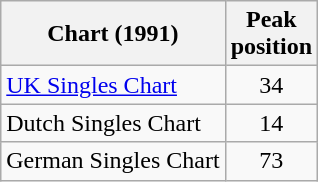<table class="wikitable sortable">
<tr>
<th>Chart (1991)</th>
<th>Peak<br>position</th>
</tr>
<tr>
<td><a href='#'>UK Singles Chart</a></td>
<td align="center">34</td>
</tr>
<tr>
<td>Dutch Singles Chart</td>
<td align="center">14</td>
</tr>
<tr>
<td>German Singles Chart</td>
<td align="center">73</td>
</tr>
</table>
